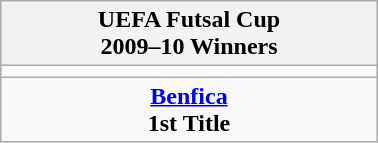<table class="wikitable" style="text-align: center; margin: 0 auto; width: 20%">
<tr>
<th>UEFA Futsal Cup <br>2009–10 Winners</th>
</tr>
<tr>
<td></td>
</tr>
<tr>
<td><strong><a href='#'>Benfica</a></strong><br><strong>1st Title</strong> </td>
</tr>
</table>
